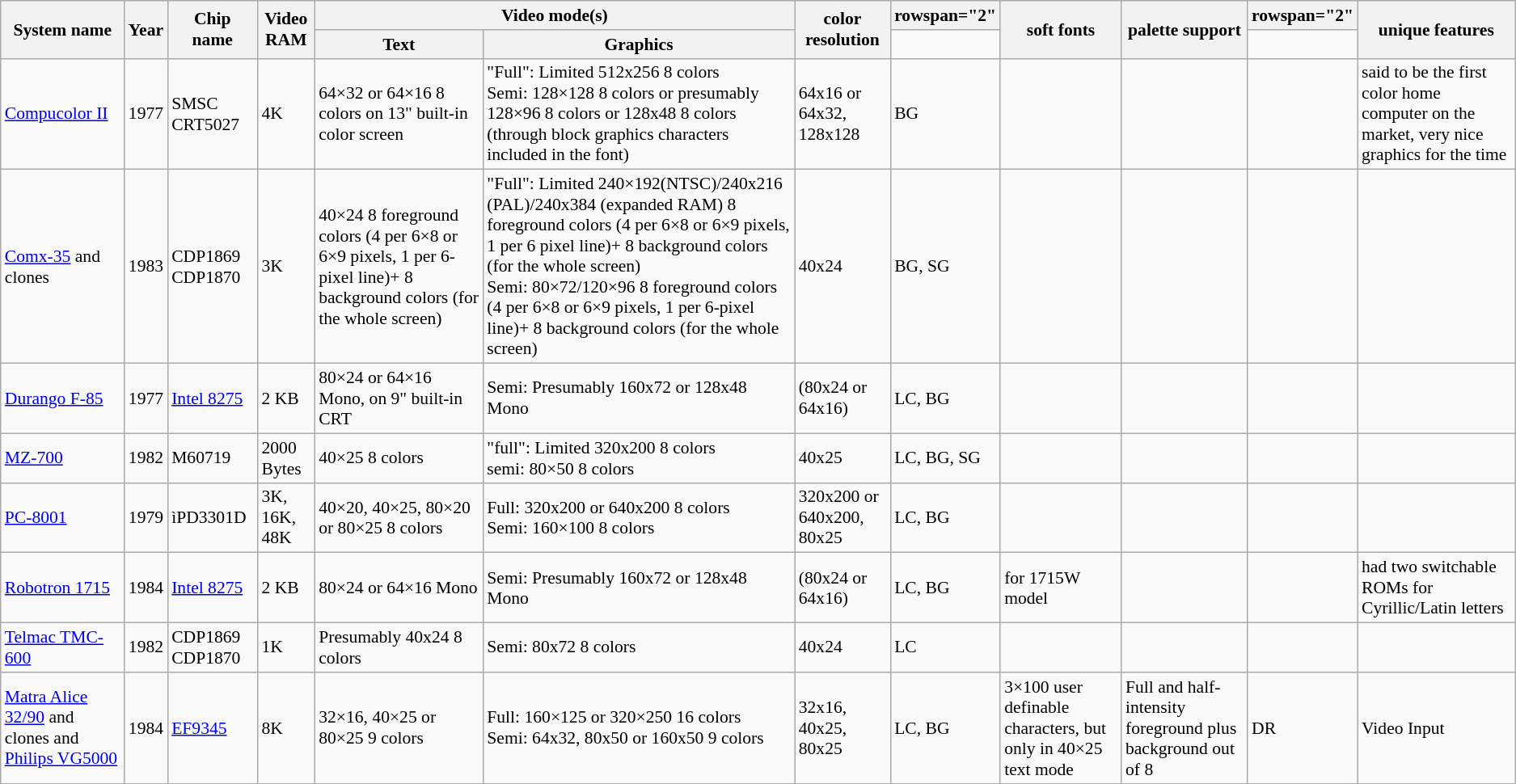<table class="wikitable" style="font-size: 90%;">
<tr>
<th rowspan="2">System name</th>
<th rowspan="2">Year</th>
<th rowspan="2">Chip name</th>
<th rowspan="2">Video RAM</th>
<th colspan="2">Video mode(s)</th>
<th rowspan="2">color resolution</th>
<th>rowspan="2" </th>
<th rowspan="2">soft fonts</th>
<th rowspan="2">palette support</th>
<th>rowspan="2" </th>
<th rowspan="2">unique features</th>
</tr>
<tr>
<th>Text</th>
<th>Graphics</th>
</tr>
<tr>
<td><a href='#'>Compucolor II</a></td>
<td>1977</td>
<td>SMSC CRT5027</td>
<td>4K</td>
<td>64×32 or 64×16 8 colors on 13" built-in color screen</td>
<td>"Full": Limited 512x256 8 colors<br>Semi: 128×128 8 colors or presumably 128×96 8 colors or 128x48 8 colors (through block graphics characters included in the font)</td>
<td>64x16 or 64x32, 128x128</td>
<td>BG</td>
<td></td>
<td></td>
<td></td>
<td>said to be the first color home computer on the market, very nice graphics for the time</td>
</tr>
<tr>
<td><a href='#'>Comx-35</a> and clones</td>
<td>1983</td>
<td>CDP1869 CDP1870</td>
<td>3K</td>
<td>40×24 8 foreground colors (4 per 6×8 or 6×9 pixels, 1 per 6-pixel line)+ 8 background colors (for the whole screen)</td>
<td>"Full": Limited 240×192(NTSC)/240x216 (PAL)/240x384 (expanded RAM) 8 foreground colors (4 per 6×8 or 6×9 pixels, 1 per 6 pixel line)+ 8 background colors (for the whole screen)<br>Semi: 80×72/120×96 8 foreground colors (4 per 6×8 or 6×9 pixels, 1 per 6-pixel line)+ 8 background colors (for the whole screen)</td>
<td>40x24</td>
<td>BG, SG</td>
<td></td>
<td></td>
<td></td>
<td></td>
</tr>
<tr>
<td><a href='#'>Durango F-85</a></td>
<td>1977</td>
<td><a href='#'>Intel 8275</a></td>
<td>2 KB</td>
<td>80×24 or 64×16 Mono, on 9" built-in CRT</td>
<td>Semi: Presumably 160x72 or 128x48 Mono</td>
<td>(80x24 or 64x16)</td>
<td>LC, BG</td>
<td></td>
<td></td>
<td></td>
<td></td>
</tr>
<tr>
<td><a href='#'>MZ-700</a></td>
<td>1982</td>
<td>M60719</td>
<td>2000 Bytes</td>
<td>40×25 8 colors</td>
<td>"full": Limited 320x200 8 colors<br>semi: 80×50 8 colors</td>
<td>40x25</td>
<td>LC, BG, SG</td>
<td></td>
<td></td>
<td></td>
<td></td>
</tr>
<tr>
<td><a href='#'>PC-8001</a></td>
<td>1979</td>
<td>ìPD3301D</td>
<td>3K, 16K, 48K</td>
<td>40×20, 40×25, 80×20 or 80×25 8 colors</td>
<td>Full: 320x200 or 640x200 8 colors<br>Semi: 160×100 8 colors</td>
<td>320x200 or 640x200, 80x25</td>
<td>LC, BG</td>
<td></td>
<td></td>
<td></td>
<td></td>
</tr>
<tr>
<td><a href='#'>Robotron 1715</a></td>
<td>1984</td>
<td><a href='#'>Intel 8275</a></td>
<td>2 KB</td>
<td>80×24 or 64×16 Mono</td>
<td>Semi: Presumably 160x72 or 128x48 Mono</td>
<td>(80x24 or 64x16)</td>
<td>LC, BG</td>
<td>for 1715W model</td>
<td></td>
<td></td>
<td>had two switchable ROMs for Cyrillic/Latin letters</td>
</tr>
<tr>
<td><a href='#'>Telmac TMC-600</a></td>
<td>1982</td>
<td>CDP1869 CDP1870</td>
<td>1K</td>
<td>Presumably 40x24 8 colors</td>
<td>Semi: 80x72 8 colors</td>
<td>40x24</td>
<td>LC</td>
<td></td>
<td></td>
<td></td>
<td></td>
</tr>
<tr>
<td><a href='#'>Matra Alice 32/90</a> and clones and <a href='#'>Philips VG5000</a></td>
<td>1984</td>
<td><a href='#'>EF9345</a></td>
<td>8K</td>
<td>32×16, 40×25 or 80×25 9 colors</td>
<td>Full: 160×125 or 320×250 16 colors<br>Semi: 64x32, 80x50 or 160x50 9 colors</td>
<td>32x16, 40x25, 80x25</td>
<td>LC, BG</td>
<td>3×100 user definable characters, but only in 40×25 text mode</td>
<td>Full and half-intensity foreground plus background out of 8</td>
<td>DR</td>
<td>Video Input</td>
</tr>
</table>
